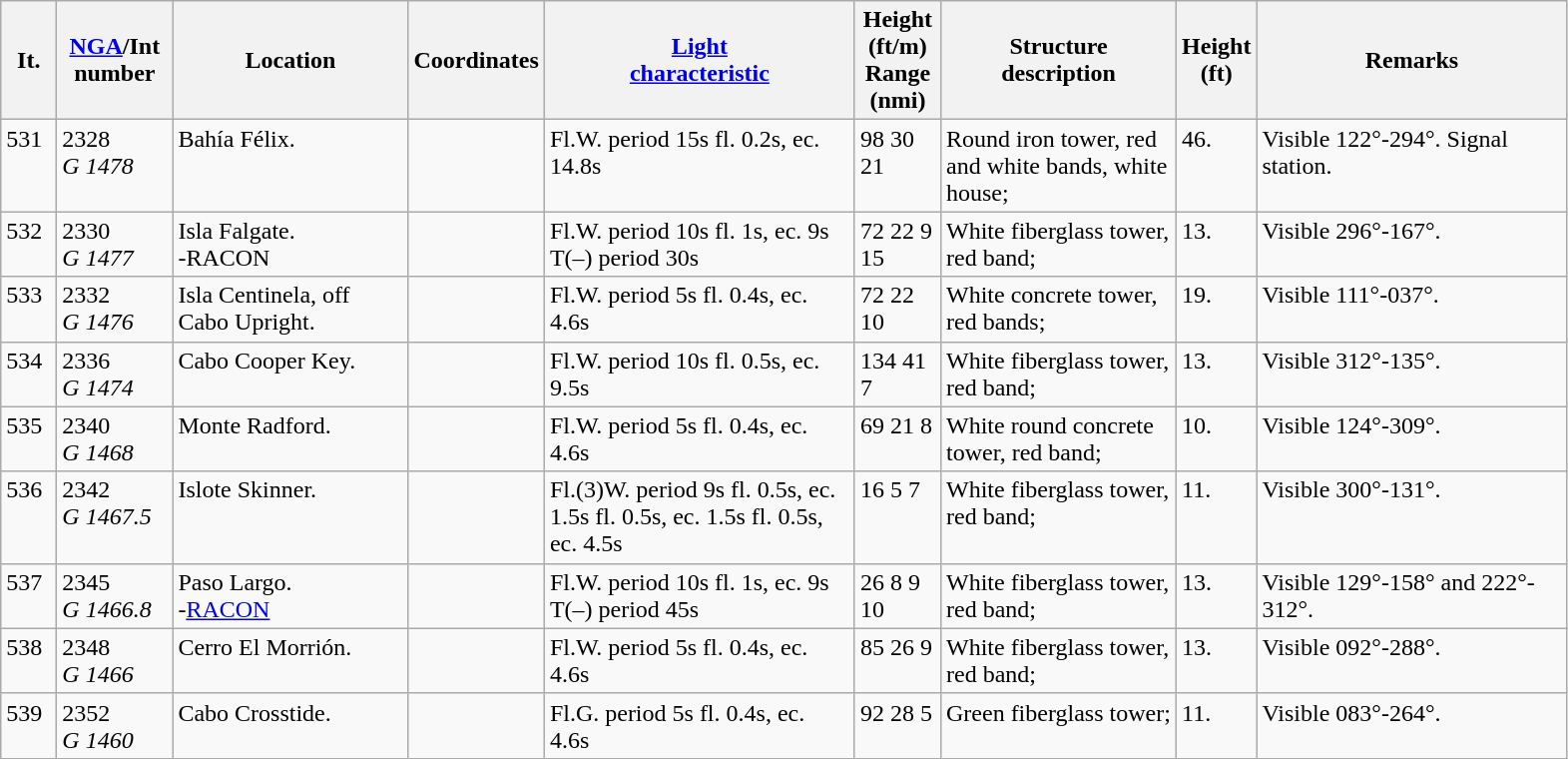<table class="wikitable">
<tr>
<th width="30">It.</th>
<th width="70"><a href='#'>NGA</a>/Int<br>number</th>
<th width="150">Location</th>
<th width="80">Coordinates</th>
<th width="200"><a href='#'>Light<br>characteristic</a></th>
<th width="50">Height (ft/m)<br>Range (nmi)</th>
<th width="150">Structure<br>description</th>
<th width="30">Height (ft)</th>
<th width="200">Remarks</th>
</tr>
<tr valign="top">
<td>531</td>
<td>2328<br><em>G 1478</em></td>
<td>Bahía Félix.</td>
<td></td>
<td>Fl.W. period 15s fl. 0.2s, ec. 14.8s</td>
<td>98 30 21</td>
<td>Round iron tower, red and white  bands, white house;</td>
<td>46.</td>
<td>Visible 122°-294°. Signal station.</td>
</tr>
<tr valign="top">
<td>532</td>
<td>2330<br><em>G 1477</em></td>
<td>Isla Falgate. <br> -RACON</td>
<td></td>
<td>Fl.W. period 10s fl. 1s, ec. 9s <br> T(–) period 30s</td>
<td>72 22 9 <br> 15</td>
<td>White fiberglass tower, red band;</td>
<td>13.</td>
<td>Visible 296°-167°.</td>
</tr>
<tr valign="top">
<td>533</td>
<td>2332<br><em>G 1476</em></td>
<td>Isla Centinela, off Cabo Upright.</td>
<td></td>
<td>Fl.W. period 5s fl. 0.4s, ec. 4.6s</td>
<td>72 22 10</td>
<td>White concrete tower, red bands;</td>
<td>19.</td>
<td>Visible 111°-037°.</td>
</tr>
<tr valign="top">
<td>534</td>
<td>2336<br><em>G 1474</em></td>
<td>Cabo Cooper Key.</td>
<td></td>
<td>Fl.W. period 10s fl. 0.5s, ec. 9.5s</td>
<td>134 41 7</td>
<td>White fiberglass tower, red band;</td>
<td>13.</td>
<td>Visible 312°-135°.</td>
</tr>
<tr valign="top">
<td>535</td>
<td>2340<br><em>G 1468</em></td>
<td>Monte Radford.</td>
<td></td>
<td>Fl.W. period 5s fl. 0.4s, ec. 4.6s</td>
<td>69 21 8</td>
<td>White round concrete tower, red  band;</td>
<td>10.</td>
<td>Visible 124°-309°.</td>
</tr>
<tr valign="top">
<td>536</td>
<td>2342<br><em>G 1467.5</em></td>
<td>Islote Skinner.</td>
<td></td>
<td>Fl.(3)W. period 9s fl. 0.5s, ec. 1.5s fl. 0.5s, ec. 1.5s fl. 0.5s, ec. 4.5s</td>
<td>16 5 7</td>
<td>White fiberglass tower, red band;</td>
<td>11.</td>
<td>Visible 300°-131°.</td>
</tr>
<tr valign="top">
<td>537</td>
<td>2345<br><em>G 1466.8</em></td>
<td>Paso Largo. <br> -<a href='#'>RACON</a></td>
<td></td>
<td>Fl.W. period 10s fl. 1s, ec. 9s <br> T(–) period 45s</td>
<td>26 8 9  <br> 10</td>
<td>White fiberglass tower, red band;</td>
<td>13.</td>
<td>Visible 129°-158° and 222°- 312°.</td>
</tr>
<tr valign="top">
<td>538</td>
<td>2348<br><em>G 1466</em></td>
<td>Cerro El Morrión.</td>
<td></td>
<td>Fl.W. period 5s fl. 0.4s, ec. 4.6s</td>
<td>85 26 9</td>
<td>White fiberglass tower, red band;</td>
<td>13.</td>
<td>Visible 092°-288°.</td>
</tr>
<tr valign="top">
<td>539</td>
<td>2352<br><em>G 1460</em></td>
<td>Cabo Crosstide.</td>
<td></td>
<td>Fl.G. period 5s fl. 0.4s, ec. 4.6s</td>
<td>92 28 5</td>
<td>Green fiberglass tower;</td>
<td>11.</td>
<td>Visible 083°-264°.</td>
</tr>
</table>
